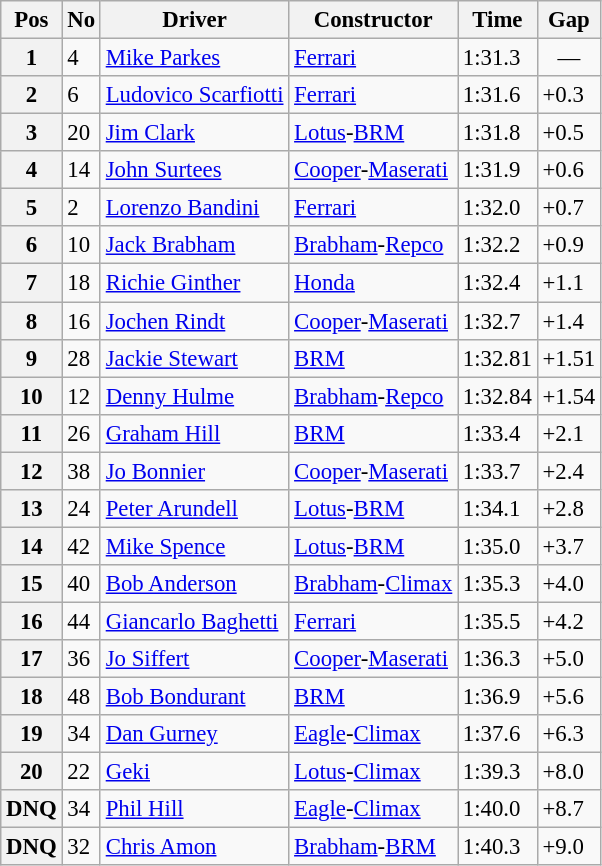<table class="wikitable sortable" style="font-size: 95%">
<tr>
<th>Pos</th>
<th>No</th>
<th>Driver</th>
<th>Constructor</th>
<th>Time</th>
<th>Gap</th>
</tr>
<tr>
<th>1</th>
<td>4</td>
<td> <a href='#'>Mike Parkes</a></td>
<td><a href='#'>Ferrari</a></td>
<td>1:31.3</td>
<td align="center">—</td>
</tr>
<tr>
<th>2</th>
<td>6</td>
<td> <a href='#'>Ludovico Scarfiotti</a></td>
<td><a href='#'>Ferrari</a></td>
<td>1:31.6</td>
<td>+0.3</td>
</tr>
<tr>
<th>3</th>
<td>20</td>
<td> <a href='#'>Jim Clark</a></td>
<td><a href='#'>Lotus</a>-<a href='#'>BRM</a></td>
<td>1:31.8</td>
<td>+0.5</td>
</tr>
<tr>
<th>4</th>
<td>14</td>
<td> <a href='#'>John Surtees</a></td>
<td><a href='#'>Cooper</a>-<a href='#'>Maserati</a></td>
<td>1:31.9</td>
<td>+0.6</td>
</tr>
<tr>
<th>5</th>
<td>2</td>
<td> <a href='#'>Lorenzo Bandini</a></td>
<td><a href='#'>Ferrari</a></td>
<td>1:32.0</td>
<td>+0.7</td>
</tr>
<tr>
<th>6</th>
<td>10</td>
<td> <a href='#'>Jack Brabham</a></td>
<td><a href='#'>Brabham</a>-<a href='#'>Repco</a></td>
<td>1:32.2</td>
<td>+0.9</td>
</tr>
<tr>
<th>7</th>
<td>18</td>
<td> <a href='#'>Richie Ginther</a></td>
<td><a href='#'>Honda</a></td>
<td>1:32.4</td>
<td>+1.1</td>
</tr>
<tr>
<th>8</th>
<td>16</td>
<td> <a href='#'>Jochen Rindt</a></td>
<td><a href='#'>Cooper</a>-<a href='#'>Maserati</a></td>
<td>1:32.7</td>
<td>+1.4</td>
</tr>
<tr>
<th>9</th>
<td>28</td>
<td> <a href='#'>Jackie Stewart</a></td>
<td><a href='#'>BRM</a></td>
<td>1:32.81</td>
<td>+1.51</td>
</tr>
<tr>
<th>10</th>
<td>12</td>
<td> <a href='#'>Denny Hulme</a></td>
<td><a href='#'>Brabham</a>-<a href='#'>Repco</a></td>
<td>1:32.84</td>
<td>+1.54</td>
</tr>
<tr>
<th>11</th>
<td>26</td>
<td> <a href='#'>Graham Hill</a></td>
<td><a href='#'>BRM</a></td>
<td>1:33.4</td>
<td>+2.1</td>
</tr>
<tr>
<th>12</th>
<td>38</td>
<td> <a href='#'>Jo Bonnier</a></td>
<td><a href='#'>Cooper</a>-<a href='#'>Maserati</a></td>
<td>1:33.7</td>
<td>+2.4</td>
</tr>
<tr>
<th>13</th>
<td>24</td>
<td> <a href='#'>Peter Arundell</a></td>
<td><a href='#'>Lotus</a>-<a href='#'>BRM</a></td>
<td>1:34.1</td>
<td>+2.8</td>
</tr>
<tr>
<th>14</th>
<td>42</td>
<td> <a href='#'>Mike Spence</a></td>
<td><a href='#'>Lotus</a>-<a href='#'>BRM</a></td>
<td>1:35.0</td>
<td>+3.7</td>
</tr>
<tr>
<th>15</th>
<td>40</td>
<td> <a href='#'>Bob Anderson</a></td>
<td><a href='#'>Brabham</a>-<a href='#'>Climax</a></td>
<td>1:35.3</td>
<td>+4.0</td>
</tr>
<tr>
<th>16</th>
<td>44</td>
<td> <a href='#'>Giancarlo Baghetti</a></td>
<td><a href='#'>Ferrari</a></td>
<td>1:35.5</td>
<td>+4.2</td>
</tr>
<tr>
<th>17</th>
<td>36</td>
<td> <a href='#'>Jo Siffert</a></td>
<td><a href='#'>Cooper</a>-<a href='#'>Maserati</a></td>
<td>1:36.3</td>
<td>+5.0</td>
</tr>
<tr>
<th>18</th>
<td>48</td>
<td> <a href='#'>Bob Bondurant</a></td>
<td><a href='#'>BRM</a></td>
<td>1:36.9</td>
<td>+5.6</td>
</tr>
<tr>
<th>19</th>
<td>34</td>
<td> <a href='#'>Dan Gurney</a></td>
<td><a href='#'>Eagle</a>-<a href='#'>Climax</a></td>
<td>1:37.6</td>
<td>+6.3</td>
</tr>
<tr>
<th>20</th>
<td>22</td>
<td> <a href='#'>Geki</a></td>
<td><a href='#'>Lotus</a>-<a href='#'>Climax</a></td>
<td>1:39.3</td>
<td>+8.0</td>
</tr>
<tr>
<th>DNQ</th>
<td>34</td>
<td> <a href='#'>Phil Hill</a></td>
<td><a href='#'>Eagle</a>-<a href='#'>Climax</a></td>
<td>1:40.0</td>
<td>+8.7</td>
</tr>
<tr>
<th>DNQ</th>
<td>32</td>
<td> <a href='#'>Chris Amon</a></td>
<td><a href='#'>Brabham</a>-<a href='#'>BRM</a></td>
<td>1:40.3</td>
<td>+9.0</td>
</tr>
</table>
